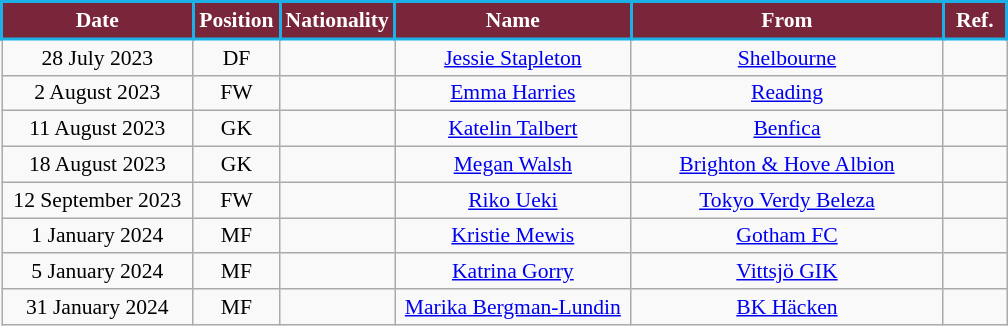<table class="wikitable" style="text-align:center; font-size:90%; ">
<tr>
<th style="background:#7A263A;color:white;border:2px solid #1BB1E7; width:120px;">Date</th>
<th style="background:#7A263A;color:white;border:2px solid #1BB1E7; width:50px;">Position</th>
<th style="background:#7A263A;color:white;border:2px solid #1BB1E7; width:50px;">Nationality</th>
<th style="background:#7A263A;color:white;border:2px solid #1BB1E7; width:150px;">Name</th>
<th style="background:#7A263A;color:white;border:2px solid #1BB1E7; width:200px;">From</th>
<th style="background:#7A263A;color:white;border:2px solid #1BB1E7; width:35px;">Ref.</th>
</tr>
<tr>
<td>28 July 2023</td>
<td>DF</td>
<td></td>
<td><a href='#'>Jessie Stapleton</a></td>
<td> <a href='#'>Shelbourne</a></td>
<td></td>
</tr>
<tr>
<td>2 August 2023</td>
<td>FW</td>
<td></td>
<td><a href='#'>Emma Harries</a></td>
<td> <a href='#'>Reading</a></td>
<td></td>
</tr>
<tr>
<td>11 August 2023</td>
<td>GK</td>
<td></td>
<td><a href='#'>Katelin Talbert</a></td>
<td> <a href='#'>Benfica</a></td>
<td></td>
</tr>
<tr>
<td>18 August 2023</td>
<td>GK</td>
<td></td>
<td><a href='#'>Megan Walsh</a></td>
<td> <a href='#'>Brighton & Hove Albion</a></td>
<td></td>
</tr>
<tr>
<td>12 September 2023</td>
<td>FW</td>
<td></td>
<td><a href='#'>Riko Ueki</a></td>
<td> <a href='#'>Tokyo Verdy Beleza</a></td>
<td></td>
</tr>
<tr>
<td>1 January 2024</td>
<td>MF</td>
<td></td>
<td><a href='#'>Kristie Mewis</a></td>
<td> <a href='#'>Gotham FC</a></td>
<td></td>
</tr>
<tr>
<td>5 January 2024</td>
<td>MF</td>
<td></td>
<td><a href='#'>Katrina Gorry</a></td>
<td> <a href='#'>Vittsjö GIK</a></td>
<td></td>
</tr>
<tr>
<td>31 January 2024</td>
<td>MF</td>
<td></td>
<td><a href='#'>Marika Bergman-Lundin</a></td>
<td> <a href='#'>BK Häcken</a></td>
<td></td>
</tr>
</table>
